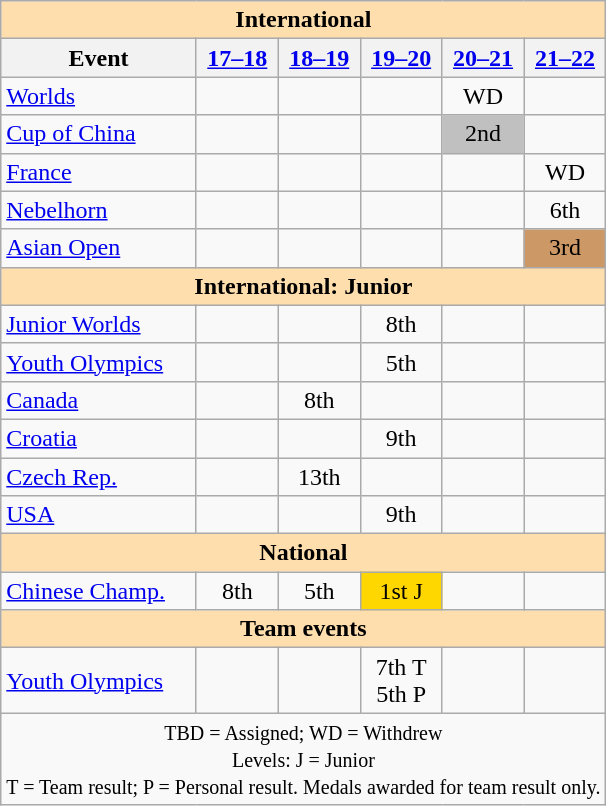<table class="wikitable" style="text-align:center">
<tr>
<th style="background-color: #ffdead; " colspan=7 align=center>International</th>
</tr>
<tr>
<th>Event</th>
<th><a href='#'>17–18</a></th>
<th><a href='#'>18–19</a></th>
<th><a href='#'>19–20</a></th>
<th><a href='#'>20–21</a></th>
<th><a href='#'>21–22</a></th>
</tr>
<tr>
<td align=left><a href='#'>Worlds</a></td>
<td></td>
<td></td>
<td></td>
<td>WD</td>
<td></td>
</tr>
<tr>
<td align=left> <a href='#'>Cup of China</a></td>
<td></td>
<td></td>
<td></td>
<td bgcolor=silver>2nd</td>
<td></td>
</tr>
<tr>
<td align=left> <a href='#'>France</a></td>
<td></td>
<td></td>
<td></td>
<td></td>
<td>WD</td>
</tr>
<tr>
<td align=left> <a href='#'>Nebelhorn</a></td>
<td></td>
<td></td>
<td></td>
<td></td>
<td>6th</td>
</tr>
<tr>
<td align=left> <a href='#'>Asian Open</a></td>
<td></td>
<td></td>
<td></td>
<td></td>
<td bgcolor=cc9966>3rd</td>
</tr>
<tr>
<th style="background-color: #ffdead; " colspan=7 align=center>International: Junior</th>
</tr>
<tr>
<td align=left><a href='#'>Junior Worlds</a></td>
<td></td>
<td></td>
<td>8th</td>
<td></td>
<td></td>
</tr>
<tr>
<td align=left><a href='#'>Youth Olympics</a></td>
<td></td>
<td></td>
<td>5th</td>
<td></td>
<td></td>
</tr>
<tr>
<td align=left> <a href='#'>Canada</a></td>
<td></td>
<td>8th</td>
<td></td>
<td></td>
<td></td>
</tr>
<tr>
<td align=left> <a href='#'>Croatia</a></td>
<td></td>
<td></td>
<td>9th</td>
<td></td>
<td></td>
</tr>
<tr>
<td align=left> <a href='#'>Czech Rep.</a></td>
<td></td>
<td>13th</td>
<td></td>
<td></td>
<td></td>
</tr>
<tr>
<td align=left> <a href='#'>USA</a></td>
<td></td>
<td></td>
<td>9th</td>
<td></td>
<td></td>
</tr>
<tr>
<th style="background-color: #ffdead; " colspan=7 align=center>National</th>
</tr>
<tr>
<td align=left><a href='#'>Chinese Champ.</a></td>
<td>8th</td>
<td>5th</td>
<td bgcolor=gold>1st J</td>
<td></td>
<td></td>
</tr>
<tr>
<th colspan=7 style="background-color: #ffdead; " align=center>Team events</th>
</tr>
<tr>
<td align=left><a href='#'>Youth Olympics</a></td>
<td></td>
<td></td>
<td>7th T<br>5th P</td>
<td></td>
<td></td>
</tr>
<tr>
<td colspan=7 align=center><small>TBD = Assigned; WD = Withdrew <br> Levels: J = Junior <br> T = Team result; P = Personal result. Medals awarded for team result only. </small></td>
</tr>
</table>
